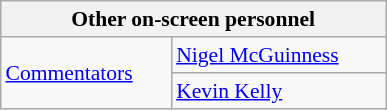<table align="right" class="wikitable" style="border:1px; font-size:90%; margin-left:1em;">
<tr>
<th colspan="2" width="250"><strong>Other on-screen personnel</strong></th>
</tr>
<tr>
<td rowspan=2><a href='#'>Commentators</a></td>
<td><a href='#'>Nigel McGuinness</a></td>
</tr>
<tr>
<td><a href='#'>Kevin Kelly</a></td>
</tr>
</table>
